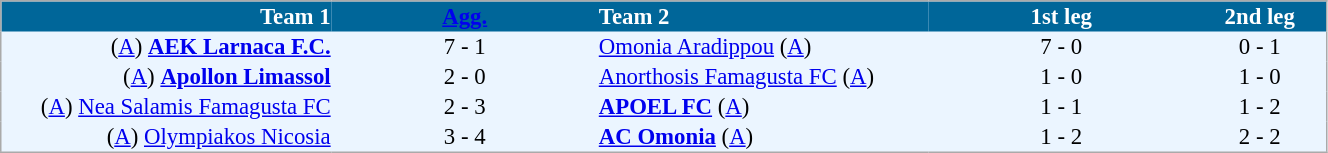<table cellspacing="0" style="background: #EBF5FF; border: 1px #aaa solid; border-collapse: collapse; font-size: 95%;" width=70%>
<tr bgcolor=#006699 style="color:white;">
<th width=25% align="right">Team 1</th>
<th width=20% align="center"><a href='#'>Agg.</a></th>
<th width=25% align="left">Team 2</th>
<th width=20% align="center">1st leg</th>
<th width=20% align="center">2nd leg</th>
</tr>
<tr>
<td align=right>(<a href='#'>A</a>) <strong><a href='#'>AEK Larnaca F.C.</a></strong></td>
<td align=center>7 - 1</td>
<td align=left><a href='#'>Omonia Aradippou</a> (<a href='#'>A</a>)</td>
<td align=center>7 - 0</td>
<td align=center>0 - 1</td>
</tr>
<tr>
<td align=right>(<a href='#'>A</a>) <strong><a href='#'>Apollon Limassol</a></strong></td>
<td align=center>2 - 0</td>
<td align=left><a href='#'>Anorthosis Famagusta FC</a> (<a href='#'>A</a>)</td>
<td align=center>1 - 0</td>
<td align=center>1 - 0</td>
</tr>
<tr>
<td align=right>(<a href='#'>A</a>) <a href='#'>Nea Salamis Famagusta FC</a></td>
<td align=center>2 - 3</td>
<td align=left><strong><a href='#'>APOEL FC</a></strong> (<a href='#'>A</a>)</td>
<td align=center>1 - 1</td>
<td align=center>1 - 2</td>
</tr>
<tr>
<td align=right>(<a href='#'>A</a>) <a href='#'>Olympiakos Nicosia</a></td>
<td align=center>3 - 4</td>
<td align=left><strong><a href='#'>AC Omonia</a></strong> (<a href='#'>A</a>)</td>
<td align=center>1 - 2</td>
<td align=center>2 - 2</td>
</tr>
<tr>
</tr>
</table>
